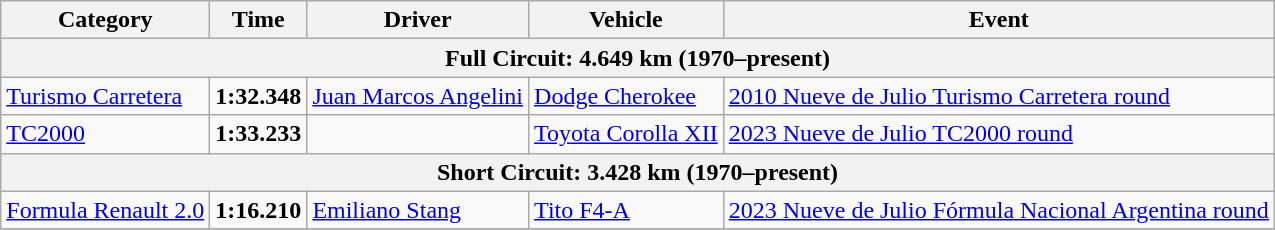<table class="wikitable">
<tr>
<th>Category</th>
<th>Time</th>
<th>Driver</th>
<th>Vehicle</th>
<th>Event</th>
</tr>
<tr>
<th colspan=5>Full Circuit: 4.649 km (1970–present)</th>
</tr>
<tr>
<td><a href='#'>Turismo Carretera</a></td>
<td><strong>1:32.348</strong></td>
<td><a href='#'>Juan Marcos Angelini</a></td>
<td><a href='#'>Dodge Cherokee</a></td>
<td><a href='#'>2010 Nueve de Julio Turismo Carretera round</a></td>
</tr>
<tr>
<td><a href='#'>TC2000</a></td>
<td><strong>1:33.233</strong></td>
<td></td>
<td><a href='#'>Toyota Corolla XII</a></td>
<td><a href='#'>2023 Nueve de Julio TC2000 round</a></td>
</tr>
<tr>
<th colspan=5>Short Circuit: 3.428 km (1970–present)</th>
</tr>
<tr>
<td><a href='#'>Formula Renault 2.0</a></td>
<td><strong>1:16.210</strong></td>
<td><a href='#'>Emiliano Stang</a></td>
<td><a href='#'>Tito F4-A</a></td>
<td><a href='#'>2023 Nueve de Julio Fórmula Nacional Argentina round</a></td>
</tr>
<tr>
</tr>
</table>
